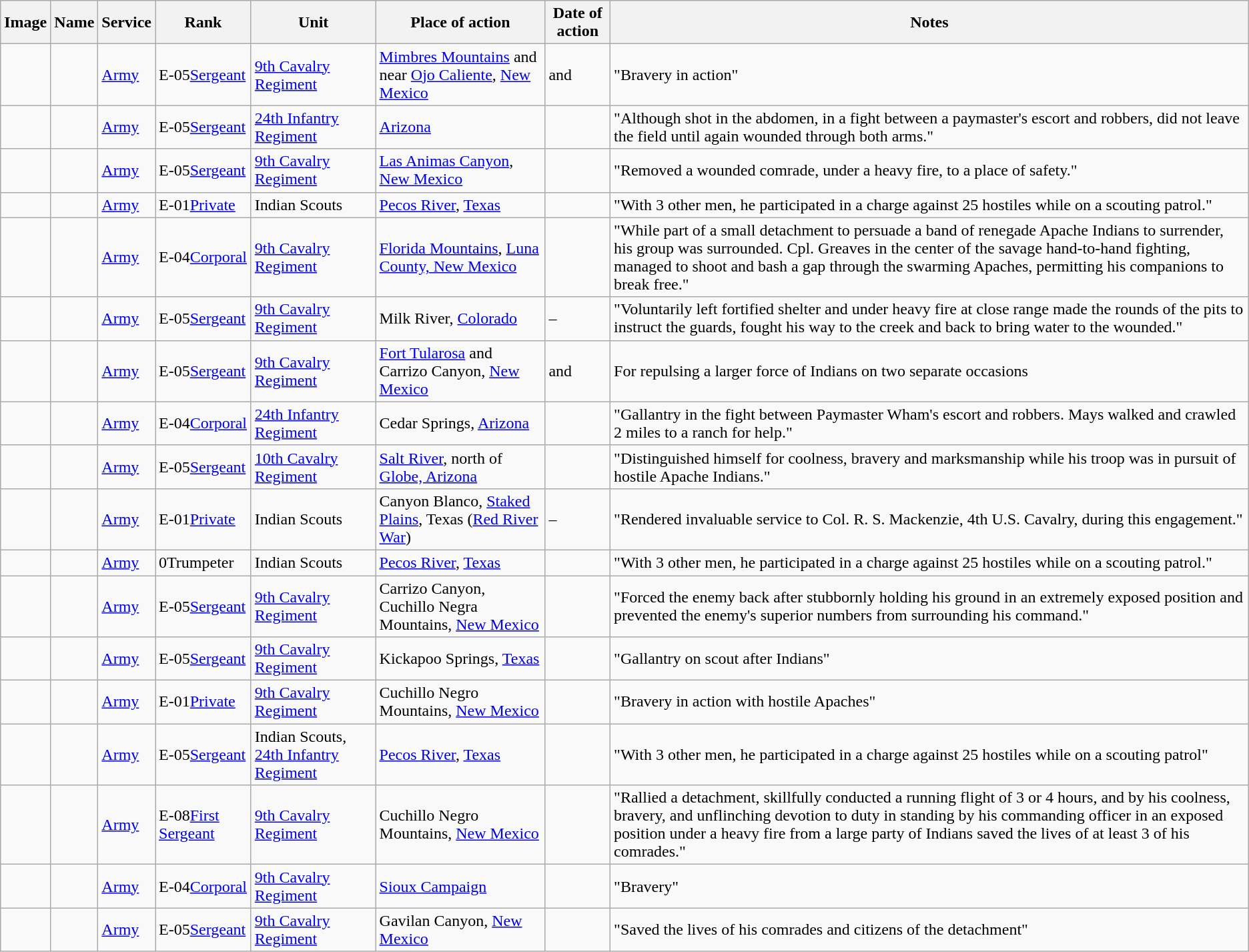<table class="wikitable sortable">
<tr>
<th class="unsortable">Image</th>
<th>Name</th>
<th>Service</th>
<th>Rank</th>
<th>Unit</th>
<th>Place of action</th>
<th>Date of action</th>
<th class="unsortable">Notes</th>
</tr>
<tr>
<td></td>
<td></td>
<td><a href='#'>Army</a></td>
<td><span>E-05</span><a href='#'>Sergeant</a></td>
<td><a href='#'>9th Cavalry Regiment</a></td>
<td><a href='#'>Mimbres Mountains</a> and near <a href='#'>Ojo Caliente</a>, <a href='#'>New Mexico</a></td>
<td> and </td>
<td>"Bravery in action"</td>
</tr>
<tr>
<td></td>
<td></td>
<td><a href='#'>Army</a></td>
<td><span>E-05</span><a href='#'>Sergeant</a></td>
<td><a href='#'>24th Infantry Regiment</a></td>
<td><a href='#'>Arizona</a></td>
<td></td>
<td>"Although shot in the abdomen, in a fight between a paymaster's escort and robbers, did not leave the field until again wounded through both arms."</td>
</tr>
<tr>
<td></td>
<td></td>
<td><a href='#'>Army</a></td>
<td><span>E-05</span><a href='#'>Sergeant</a></td>
<td><a href='#'>9th Cavalry Regiment</a></td>
<td><a href='#'>Las Animas Canyon</a>, <a href='#'>New Mexico</a></td>
<td></td>
<td>"Removed a wounded comrade, under a heavy fire, to a place of safety."</td>
</tr>
<tr>
<td></td>
<td></td>
<td><a href='#'>Army</a></td>
<td><span>E-01</span><a href='#'>Private</a></td>
<td>Indian Scouts</td>
<td><a href='#'>Pecos River</a>, <a href='#'>Texas</a></td>
<td></td>
<td>"With 3 other men, he participated in a charge against 25 hostiles while on a scouting patrol."</td>
</tr>
<tr>
<td></td>
<td></td>
<td><a href='#'>Army</a></td>
<td><span>E-04</span><a href='#'>Corporal</a></td>
<td><a href='#'>9th Cavalry Regiment</a></td>
<td><a href='#'>Florida Mountains</a>, <a href='#'>Luna County, New Mexico</a></td>
<td></td>
<td>"While part of a small detachment to persuade a band of renegade Apache Indians to surrender, his group was surrounded. Cpl. Greaves in the center of the savage hand-to-hand fighting, managed to shoot and bash a gap through the swarming Apaches, permitting his companions to break free."</td>
</tr>
<tr>
<td></td>
<td></td>
<td><a href='#'>Army</a></td>
<td><span>E-05</span><a href='#'>Sergeant</a></td>
<td><a href='#'>9th Cavalry Regiment</a></td>
<td>Milk River, <a href='#'>Colorado</a></td>
<td>– </td>
<td>"Voluntarily left fortified shelter and under heavy fire at close range made the rounds of the pits to instruct the guards, fought his way to the creek and back to bring water to the wounded."</td>
</tr>
<tr>
<td></td>
<td></td>
<td><a href='#'>Army</a></td>
<td><span>E-05</span><a href='#'>Sergeant</a></td>
<td><a href='#'>9th Cavalry Regiment</a></td>
<td><a href='#'>Fort Tularosa</a> and Carrizo Canyon, <a href='#'>New Mexico</a></td>
<td> and </td>
<td>For repulsing a larger force of Indians on two separate occasions</td>
</tr>
<tr>
<td></td>
<td></td>
<td><a href='#'>Army</a></td>
<td><span>E-04</span><a href='#'>Corporal</a></td>
<td><a href='#'>24th Infantry Regiment</a></td>
<td>Cedar Springs, <a href='#'>Arizona</a></td>
<td></td>
<td>"Gallantry in the fight between Paymaster Wham's escort and robbers. Mays walked and crawled 2 miles to a ranch for help."</td>
</tr>
<tr>
<td></td>
<td></td>
<td><a href='#'>Army</a></td>
<td><span>E-05</span><a href='#'>Sergeant</a></td>
<td><a href='#'>10th Cavalry Regiment</a></td>
<td><a href='#'>Salt River</a>, north of <a href='#'>Globe, Arizona</a></td>
<td></td>
<td>"Distinguished himself for coolness, bravery and marksmanship while his troop was in pursuit of hostile Apache Indians."</td>
</tr>
<tr>
<td></td>
<td></td>
<td><a href='#'>Army</a></td>
<td><span>E-01</span><a href='#'>Private</a></td>
<td>Indian Scouts</td>
<td>Canyon Blanco, <a href='#'>Staked Plains</a>, Texas (<a href='#'>Red River War</a>)</td>
<td> – </td>
<td>"Rendered invaluable service to Col. R. S. Mackenzie, 4th U.S. Cavalry, during this engagement."</td>
</tr>
<tr>
<td></td>
<td></td>
<td><a href='#'>Army</a></td>
<td><span>0</span>Trumpeter</td>
<td>Indian Scouts</td>
<td><a href='#'>Pecos River</a>, <a href='#'>Texas</a></td>
<td></td>
<td>"With 3 other men, he participated in a charge against 25 hostiles while on a scouting patrol."</td>
</tr>
<tr>
<td></td>
<td></td>
<td><a href='#'>Army</a></td>
<td><span>E-05</span><a href='#'>Sergeant</a></td>
<td><a href='#'>9th Cavalry Regiment</a></td>
<td>Carrizo Canyon, Cuchillo Negra Mountains, <a href='#'>New Mexico</a></td>
<td></td>
<td>"Forced the enemy back after stubbornly holding his ground in an extremely exposed position and prevented the enemy's superior numbers from surrounding his command."</td>
</tr>
<tr>
<td></td>
<td></td>
<td><a href='#'>Army</a></td>
<td><span>E-05</span><a href='#'>Sergeant</a></td>
<td><a href='#'>9th Cavalry Regiment</a></td>
<td>Kickapoo Springs, <a href='#'>Texas</a></td>
<td></td>
<td>"Gallantry on scout after Indians"</td>
</tr>
<tr>
<td></td>
<td></td>
<td><a href='#'>Army</a></td>
<td><span>E-01</span><a href='#'>Private</a></td>
<td><a href='#'>9th Cavalry Regiment</a></td>
<td>Cuchillo Negro Mountains, <a href='#'>New Mexico</a></td>
<td></td>
<td>"Bravery in action with hostile Apaches"</td>
</tr>
<tr>
<td></td>
<td></td>
<td><a href='#'>Army</a></td>
<td><span>E-05</span><a href='#'>Sergeant</a></td>
<td>Indian Scouts, <a href='#'>24th Infantry Regiment</a></td>
<td><a href='#'>Pecos River</a>, <a href='#'>Texas</a></td>
<td></td>
<td>"With 3 other men, he participated in a charge against 25 hostiles while on a scouting patrol"</td>
</tr>
<tr>
<td></td>
<td></td>
<td><a href='#'>Army</a></td>
<td><span>E-08</span><a href='#'>First Sergeant</a></td>
<td><a href='#'>9th Cavalry Regiment</a></td>
<td>Cuchillo Negro Mountains, <a href='#'>New Mexico</a></td>
<td></td>
<td>"Rallied a detachment, skillfully conducted a running flight of 3 or 4 hours, and by his coolness, bravery, and unflinching devotion to duty in standing by his commanding officer in an exposed position under a heavy fire from a large party of Indians saved the lives of at least 3 of his comrades."</td>
</tr>
<tr>
<td></td>
<td></td>
<td><a href='#'>Army</a></td>
<td><span>E-04</span><a href='#'>Corporal</a></td>
<td><a href='#'>9th Cavalry Regiment</a></td>
<td><a href='#'>Sioux Campaign</a></td>
<td></td>
<td>"Bravery"</td>
</tr>
<tr>
<td></td>
<td></td>
<td><a href='#'>Army</a></td>
<td><span>E-05</span><a href='#'>Sergeant</a></td>
<td><a href='#'>9th Cavalry Regiment</a></td>
<td>Gavilan Canyon, <a href='#'>New Mexico</a></td>
<td></td>
<td>"Saved the lives of his comrades and citizens of the detachment"</td>
</tr>
</table>
